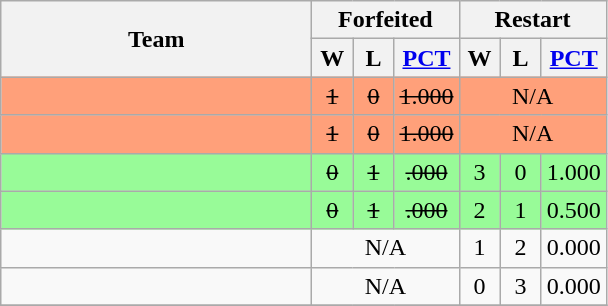<table class="wikitable" style="text-align:center;">
<tr>
<th rowspan=2 width=200px>Team</th>
<th width=50px colspan=3>Forfeited</th>
<th width=50px colspan=3>Restart</th>
</tr>
<tr>
<th width=20px>W</th>
<th width=20px>L</th>
<th width=30px><a href='#'>PCT</a></th>
<th width=20px>W</th>
<th width=20px>L</th>
<th width=30px><a href='#'>PCT</a></th>
</tr>
<tr bgcolor="#FFA07A">
<td align=left></td>
<td><s>1</s></td>
<td><s>0</s></td>
<td><s>1.000</s></td>
<td colspan=3>N/A</td>
</tr>
<tr bgcolor="#FFA07A">
<td align=left></td>
<td><s>1</s></td>
<td><s>0</s></td>
<td><s>1.000</s></td>
<td colspan=3>N/A</td>
</tr>
<tr bgcolor="#98fb98">
<td align=left></td>
<td><s>0</s></td>
<td><s>1</s></td>
<td><s>.000</s></td>
<td>3</td>
<td>0</td>
<td>1.000</td>
</tr>
<tr bgcolor="#98fb98">
<td align=left></td>
<td><s>0</s></td>
<td><s>1</s></td>
<td><s>.000</s></td>
<td>2</td>
<td>1</td>
<td>0.500</td>
</tr>
<tr>
<td align=left></td>
<td colspan=3>N/A</td>
<td>1</td>
<td>2</td>
<td>0.000</td>
</tr>
<tr b>
<td align=left></td>
<td colspan=3>N/A</td>
<td>0</td>
<td>3</td>
<td>0.000</td>
</tr>
<tr>
</tr>
</table>
